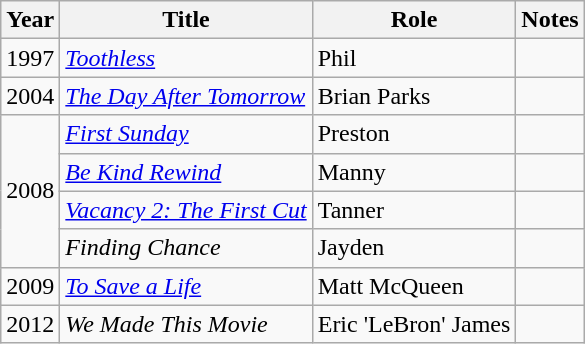<table class="wikitable">
<tr>
<th>Year</th>
<th>Title</th>
<th>Role</th>
<th>Notes</th>
</tr>
<tr>
<td>1997</td>
<td><em><a href='#'>Toothless</a></em></td>
<td>Phil</td>
<td></td>
</tr>
<tr>
<td>2004</td>
<td><em><a href='#'>The Day After Tomorrow</a></em></td>
<td>Brian Parks</td>
<td></td>
</tr>
<tr>
<td rowspan="4">2008</td>
<td><em><a href='#'>First Sunday</a></em></td>
<td>Preston</td>
<td></td>
</tr>
<tr>
<td><em><a href='#'>Be Kind Rewind</a></em></td>
<td>Manny</td>
<td></td>
</tr>
<tr>
<td><em><a href='#'>Vacancy 2: The First Cut</a></em></td>
<td>Tanner</td>
<td></td>
</tr>
<tr>
<td><em>Finding Chance</em></td>
<td>Jayden</td>
<td></td>
</tr>
<tr>
<td>2009</td>
<td><em><a href='#'>To Save a Life</a></em></td>
<td>Matt McQueen</td>
<td></td>
</tr>
<tr>
<td>2012</td>
<td><em>We Made This Movie</em></td>
<td>Eric 'LeBron' James</td>
<td></td>
</tr>
</table>
